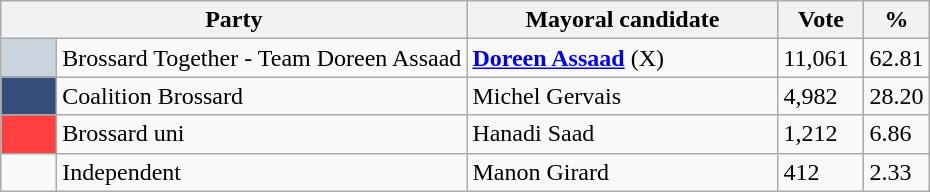<table class="wikitable">
<tr>
<th bgcolor="#DDDDFF" width="230px" colspan="2">Party</th>
<th bgcolor="#DDDDFF" width="200px">Mayoral candidate</th>
<th bgcolor="#DDDDFF" width="50px">Vote</th>
<th bgcolor="#DDDDFF" width="30px">%</th>
</tr>
<tr>
<td bgcolor=#CAD4DF width="30px"> </td>
<td>Brossard Together - Team Doreen Assaad</td>
<td><strong><a href='#'>Doreen Assaad</a></strong> (X)</td>
<td>11,061</td>
<td>62.81</td>
</tr>
<tr>
<td bgcolor=#344e79 width="30px"> </td>
<td>Coalition Brossard</td>
<td>Michel Gervais</td>
<td>4,982</td>
<td>28.20</td>
</tr>
<tr>
<td bgcolor=#ff4040 width="30px"> </td>
<td>Brossard uni</td>
<td>Hanadi Saad</td>
<td>1,212</td>
<td>6.86</td>
</tr>
<tr>
<td> </td>
<td>Independent</td>
<td>Manon Girard</td>
<td>412</td>
<td>2.33</td>
</tr>
</table>
